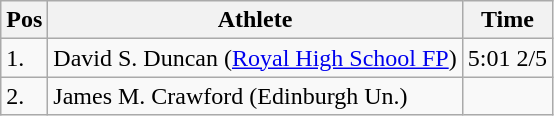<table class="wikitable">
<tr>
<th>Pos</th>
<th>Athlete</th>
<th>Time</th>
</tr>
<tr>
<td>1.</td>
<td>David S. Duncan (<a href='#'>Royal High School FP</a>)</td>
<td>5:01 2/5</td>
</tr>
<tr>
<td>2.</td>
<td>James M. Crawford (Edinburgh Un.)</td>
<td></td>
</tr>
</table>
